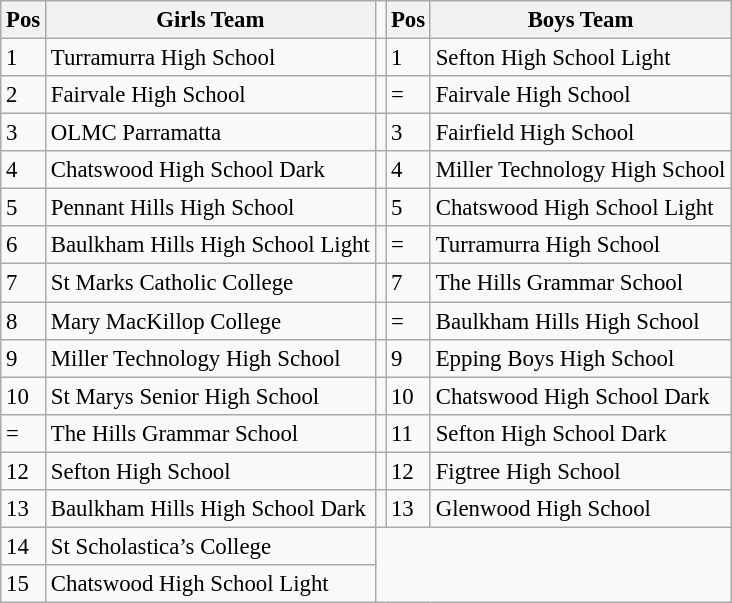<table class="wikitable" style="font-size: 95%;">
<tr>
<th>Pos</th>
<th>Girls Team</th>
<td></td>
<th>Pos</th>
<th>Boys Team</th>
</tr>
<tr>
<td>1</td>
<td>Turramurra High School</td>
<td></td>
<td>1</td>
<td>Sefton High School Light</td>
</tr>
<tr>
<td>2</td>
<td>Fairvale High School</td>
<td></td>
<td>=</td>
<td>Fairvale High School</td>
</tr>
<tr>
<td>3</td>
<td>OLMC Parramatta</td>
<td></td>
<td>3</td>
<td>Fairfield High School</td>
</tr>
<tr>
<td>4</td>
<td>Chatswood High School Dark</td>
<td></td>
<td>4</td>
<td>Miller Technology High School</td>
</tr>
<tr>
<td>5</td>
<td>Pennant Hills High School</td>
<td></td>
<td>5</td>
<td>Chatswood High School Light</td>
</tr>
<tr>
<td>6</td>
<td>Baulkham Hills High School Light</td>
<td></td>
<td>=</td>
<td>Turramurra High School</td>
</tr>
<tr>
<td>7</td>
<td>St Marks Catholic College</td>
<td></td>
<td>7</td>
<td>The Hills Grammar School</td>
</tr>
<tr>
<td>8</td>
<td>Mary MacKillop College</td>
<td></td>
<td>=</td>
<td>Baulkham Hills High School</td>
</tr>
<tr>
<td>9</td>
<td>Miller Technology High School</td>
<td></td>
<td>9</td>
<td>Epping Boys High School</td>
</tr>
<tr>
<td>10</td>
<td>St Marys Senior High School</td>
<td></td>
<td>10</td>
<td>Chatswood High School Dark</td>
</tr>
<tr>
<td>=</td>
<td>The Hills Grammar School</td>
<td></td>
<td>11</td>
<td>Sefton High School Dark</td>
</tr>
<tr>
<td>12</td>
<td>Sefton High School</td>
<td></td>
<td>12</td>
<td>Figtree High School</td>
</tr>
<tr>
<td>13</td>
<td>Baulkham Hills High School Dark</td>
<td></td>
<td>13</td>
<td>Glenwood High School</td>
</tr>
<tr>
<td>14</td>
<td>St Scholastica’s College</td>
</tr>
<tr>
<td>15</td>
<td>Chatswood High School Light</td>
</tr>
</table>
